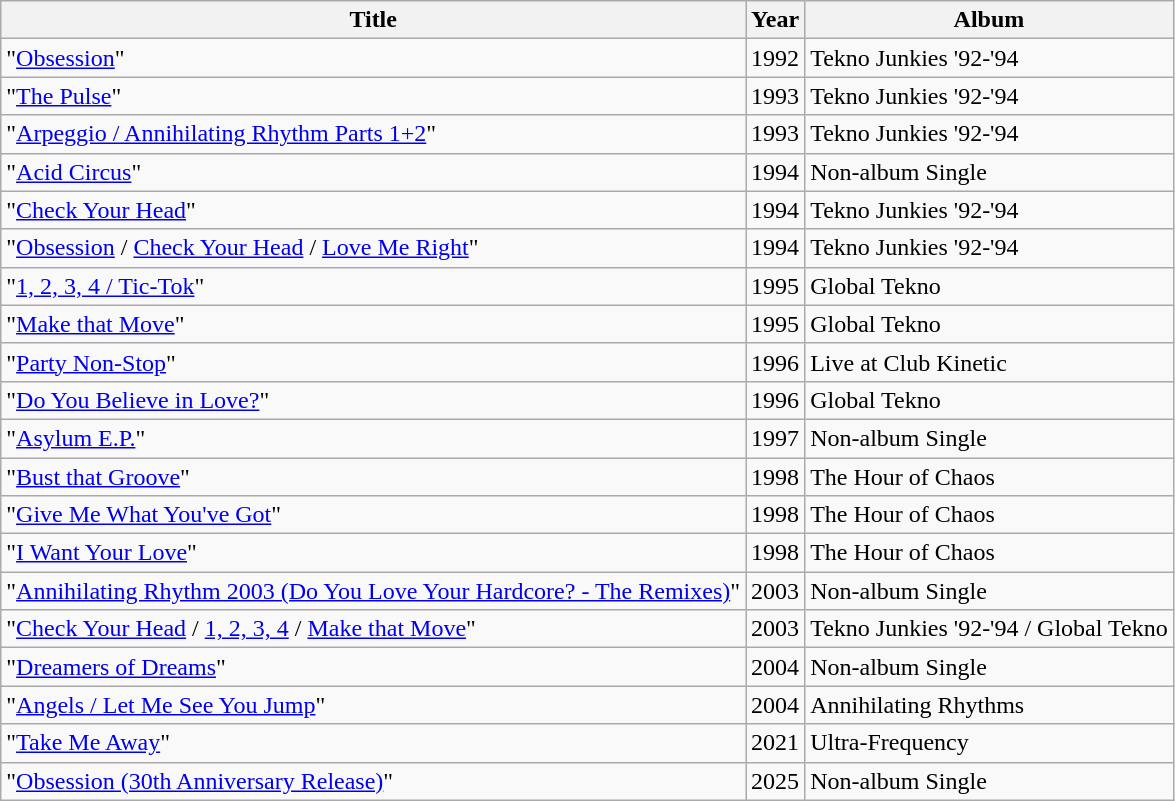<table class="wikitable">
<tr>
<th>Title</th>
<th>Year</th>
<th>Album</th>
</tr>
<tr>
<td>"<a href='#'>Obsession</a>"</td>
<td>1992</td>
<td>Tekno Junkies '92-'94</td>
</tr>
<tr>
<td>"<a href='#'>The Pulse</a>"</td>
<td>1993</td>
<td>Tekno Junkies '92-'94</td>
</tr>
<tr>
<td>"<a href='#'>Arpeggio / Annihilating Rhythm Parts 1+2</a>"</td>
<td>1993</td>
<td>Tekno Junkies '92-'94</td>
</tr>
<tr>
<td>"<a href='#'>Acid Circus</a>"</td>
<td>1994</td>
<td>Non-album Single</td>
</tr>
<tr>
<td>"<a href='#'>Check Your Head</a>"</td>
<td>1994</td>
<td>Tekno Junkies '92-'94</td>
</tr>
<tr>
<td>"<a href='#'>Obsession</a> / <a href='#'>Check Your Head</a> / <a href='#'>Love Me Right</a>"</td>
<td>1994</td>
<td>Tekno Junkies '92-'94</td>
</tr>
<tr>
<td>"<a href='#'>1, 2, 3, 4 / Tic-Tok</a>"</td>
<td>1995</td>
<td>Global Tekno</td>
</tr>
<tr>
<td>"<a href='#'>Make that Move</a>"</td>
<td>1995</td>
<td>Global Tekno</td>
</tr>
<tr>
<td>"<a href='#'>Party Non-Stop</a>"</td>
<td>1996</td>
<td>Live at Club Kinetic</td>
</tr>
<tr>
<td>"<a href='#'>Do You Believe in Love?</a>"</td>
<td>1996</td>
<td>Global Tekno</td>
</tr>
<tr>
<td>"<a href='#'>Asylum E.P.</a>"</td>
<td>1997</td>
<td>Non-album Single</td>
</tr>
<tr>
<td>"<a href='#'>Bust that Groove</a>"</td>
<td>1998</td>
<td>The Hour of Chaos</td>
</tr>
<tr>
<td>"<a href='#'>Give Me What You've Got</a>"</td>
<td>1998</td>
<td>The Hour of Chaos</td>
</tr>
<tr>
<td>"<a href='#'>I Want Your Love</a>"</td>
<td>1998</td>
<td>The Hour of Chaos</td>
</tr>
<tr>
<td>"<a href='#'>Annihilating Rhythm 2003 (Do You Love Your Hardcore? - The Remixes)</a>"</td>
<td>2003</td>
<td>Non-album Single</td>
</tr>
<tr>
<td>"<a href='#'>Check Your Head</a> / <a href='#'>1, 2, 3, 4</a> / <a href='#'>Make that Move</a>"</td>
<td>2003</td>
<td>Tekno Junkies '92-'94 / Global Tekno</td>
</tr>
<tr>
<td>"<a href='#'>Dreamers of Dreams</a>"</td>
<td>2004</td>
<td>Non-album Single</td>
</tr>
<tr>
<td>"<a href='#'>Angels / Let Me See You Jump</a>"</td>
<td>2004</td>
<td>Annihilating Rhythms</td>
</tr>
<tr>
<td>"<a href='#'>Take Me Away</a>"</td>
<td>2021</td>
<td>Ultra-Frequency</td>
</tr>
<tr>
<td>"<a href='#'>Obsession (30th Anniversary Release)</a>"</td>
<td>2025</td>
<td>Non-album Single</td>
</tr>
</table>
